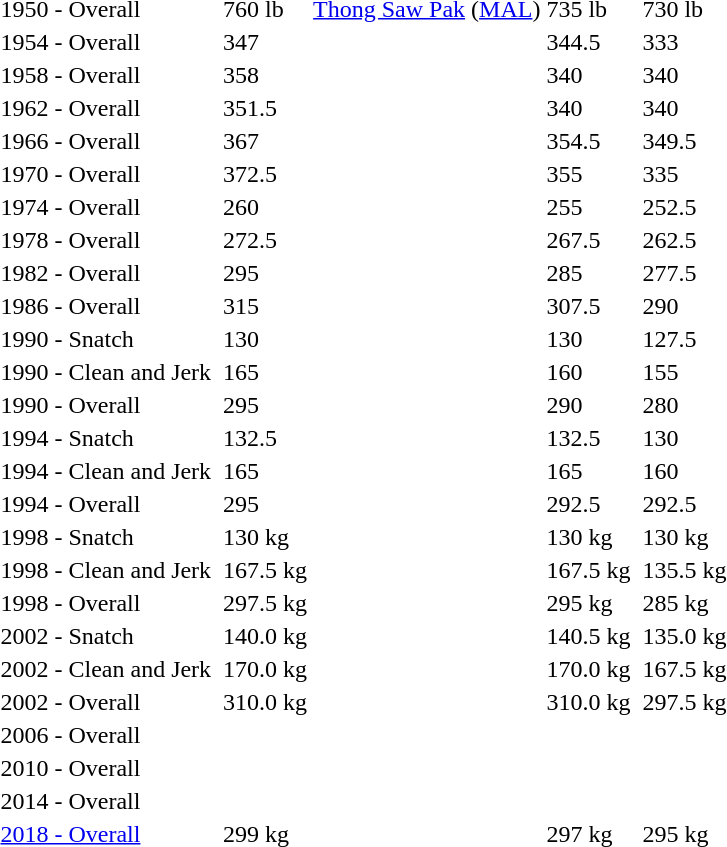<table>
<tr>
<td>1950 - Overall</td>
<td></td>
<td>760 lb</td>
<td> <a href='#'>Thong Saw Pak</a> <span>(<a href='#'>MAL</a>)</span></td>
<td>735 lb</td>
<td></td>
<td>730 lb</td>
</tr>
<tr>
<td>1954 - Overall</td>
<td></td>
<td>347</td>
<td></td>
<td>344.5</td>
<td></td>
<td>333</td>
</tr>
<tr>
<td>1958 - Overall</td>
<td></td>
<td>358</td>
<td></td>
<td>340</td>
<td></td>
<td>340</td>
</tr>
<tr>
<td>1962 - Overall</td>
<td></td>
<td>351.5</td>
<td></td>
<td>340</td>
<td></td>
<td>340</td>
</tr>
<tr>
<td>1966 - Overall</td>
<td></td>
<td>367</td>
<td></td>
<td>354.5</td>
<td></td>
<td>349.5</td>
</tr>
<tr>
<td>1970 - Overall</td>
<td></td>
<td>372.5</td>
<td></td>
<td>355</td>
<td></td>
<td>335</td>
</tr>
<tr>
<td>1974 - Overall</td>
<td></td>
<td>260</td>
<td></td>
<td>255</td>
<td></td>
<td>252.5</td>
</tr>
<tr>
<td>1978 - Overall</td>
<td></td>
<td>272.5</td>
<td></td>
<td>267.5</td>
<td></td>
<td>262.5</td>
</tr>
<tr>
<td>1982 - Overall</td>
<td></td>
<td>295</td>
<td></td>
<td>285</td>
<td></td>
<td>277.5</td>
</tr>
<tr>
<td>1986 - Overall</td>
<td></td>
<td>315</td>
<td></td>
<td>307.5</td>
<td></td>
<td>290</td>
</tr>
<tr>
<td>1990 - Snatch</td>
<td></td>
<td>130</td>
<td></td>
<td>130</td>
<td></td>
<td>127.5</td>
</tr>
<tr>
<td>1990 - Clean and Jerk</td>
<td></td>
<td>165</td>
<td></td>
<td>160</td>
<td></td>
<td>155</td>
</tr>
<tr>
<td>1990 - Overall</td>
<td></td>
<td>295</td>
<td></td>
<td>290</td>
<td></td>
<td>280</td>
</tr>
<tr>
<td>1994 - Snatch</td>
<td></td>
<td>132.5</td>
<td></td>
<td>132.5</td>
<td></td>
<td>130</td>
</tr>
<tr>
<td>1994 - Clean and Jerk</td>
<td></td>
<td>165</td>
<td></td>
<td>165</td>
<td></td>
<td>160</td>
</tr>
<tr>
<td>1994 - Overall</td>
<td></td>
<td>295</td>
<td></td>
<td>292.5</td>
<td></td>
<td>292.5</td>
</tr>
<tr>
<td>1998 - Snatch</td>
<td></td>
<td>130 kg</td>
<td></td>
<td>130 kg</td>
<td></td>
<td>130 kg</td>
</tr>
<tr>
<td>1998 - Clean and Jerk</td>
<td></td>
<td>167.5 kg</td>
<td></td>
<td>167.5 kg</td>
<td></td>
<td>135.5 kg</td>
</tr>
<tr>
<td>1998 - Overall</td>
<td></td>
<td>297.5 kg</td>
<td></td>
<td>295 kg</td>
<td></td>
<td>285 kg</td>
</tr>
<tr>
<td>2002 - Snatch</td>
<td></td>
<td>140.0 kg</td>
<td></td>
<td>140.5 kg</td>
<td></td>
<td>135.0 kg</td>
</tr>
<tr>
<td>2002 - Clean and Jerk</td>
<td></td>
<td>170.0 kg</td>
<td></td>
<td>170.0 kg</td>
<td></td>
<td>167.5 kg</td>
</tr>
<tr>
<td>2002 - Overall</td>
<td></td>
<td>310.0 kg</td>
<td></td>
<td>310.0 kg</td>
<td></td>
<td>297.5 kg</td>
</tr>
<tr>
<td>2006 - Overall</td>
<td></td>
<td></td>
<td></td>
<td></td>
<td></td>
<td></td>
</tr>
<tr>
<td>2010 - Overall</td>
<td></td>
<td></td>
<td></td>
<td></td>
<td></td>
<td></td>
</tr>
<tr>
<td>2014 - Overall</td>
<td></td>
<td></td>
<td></td>
<td></td>
<td></td>
<td></td>
</tr>
<tr>
<td><a href='#'>2018 - Overall</a></td>
<td></td>
<td>299 kg</td>
<td></td>
<td>297 kg</td>
<td></td>
<td>295 kg</td>
</tr>
</table>
